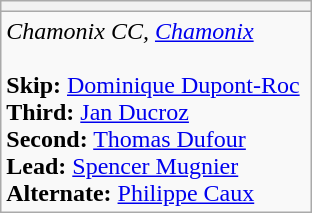<table class="wikitable">
<tr>
<th bgcolor="#efefef" width="200"></th>
</tr>
<tr>
<td><em>Chamonix CC, <a href='#'>Chamonix</a></em><br><br><strong>Skip:</strong> <a href='#'>Dominique Dupont-Roc</a> <br>
<strong>Third:</strong> <a href='#'>Jan Ducroz</a> <br>
<strong>Second:</strong> <a href='#'>Thomas Dufour</a> <br>
<strong>Lead:</strong> <a href='#'>Spencer Mugnier</a> <br>
<strong>Alternate:</strong> <a href='#'>Philippe Caux</a></td>
</tr>
</table>
